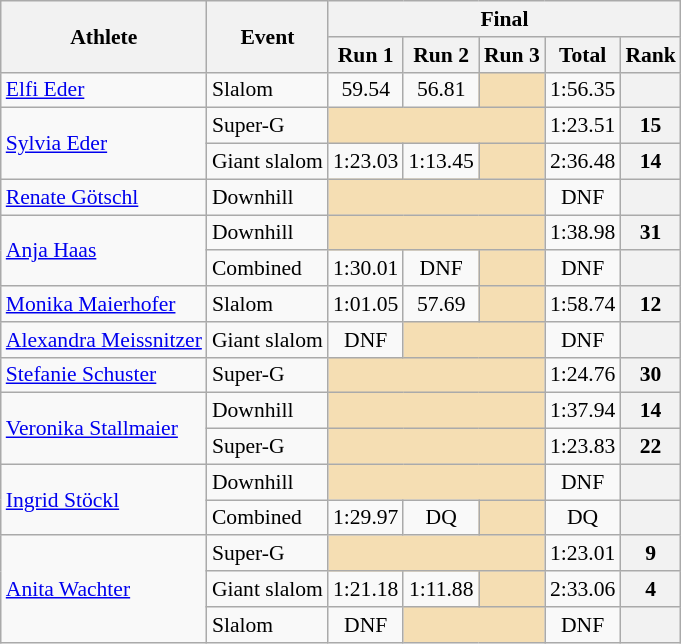<table class="wikitable" style="font-size:90%">
<tr>
<th rowspan="2">Athlete</th>
<th rowspan="2">Event</th>
<th colspan="5">Final</th>
</tr>
<tr>
<th>Run 1</th>
<th>Run 2</th>
<th>Run 3</th>
<th>Total</th>
<th>Rank</th>
</tr>
<tr>
<td><a href='#'>Elfi Eder</a></td>
<td>Slalom</td>
<td align="center">59.54</td>
<td align="center">56.81</td>
<td bgcolor="wheat"></td>
<td align="center">1:56.35</td>
<th align="center"></th>
</tr>
<tr>
<td rowspan=2><a href='#'>Sylvia Eder</a></td>
<td>Super-G</td>
<td colspan=3 bgcolor="wheat"></td>
<td align="center">1:23.51</td>
<th align="center">15</th>
</tr>
<tr>
<td>Giant slalom</td>
<td align="center">1:23.03</td>
<td align="center">1:13.45</td>
<td bgcolor="wheat"></td>
<td align="center">2:36.48</td>
<th align="center">14</th>
</tr>
<tr>
<td><a href='#'>Renate Götschl</a></td>
<td>Downhill</td>
<td colspan=3 bgcolor="wheat"></td>
<td align="center">DNF</td>
<th align="center"></th>
</tr>
<tr>
<td rowspan=2><a href='#'>Anja Haas</a></td>
<td>Downhill</td>
<td colspan=3 bgcolor="wheat"></td>
<td align="center">1:38.98</td>
<th align="center">31</th>
</tr>
<tr>
<td>Combined</td>
<td align="center">1:30.01</td>
<td align="center">DNF</td>
<td bgcolor="wheat"></td>
<td align="center">DNF</td>
<th align="center"></th>
</tr>
<tr>
<td><a href='#'>Monika Maierhofer</a></td>
<td>Slalom</td>
<td align="center">1:01.05</td>
<td align="center">57.69</td>
<td bgcolor="wheat"></td>
<td align="center">1:58.74</td>
<th align="center">12</th>
</tr>
<tr>
<td><a href='#'>Alexandra Meissnitzer</a></td>
<td>Giant slalom</td>
<td align="center">DNF</td>
<td colspan=2 bgcolor="wheat"></td>
<td align="center">DNF</td>
<th align="center"></th>
</tr>
<tr>
<td><a href='#'>Stefanie Schuster</a></td>
<td>Super-G</td>
<td colspan=3 bgcolor="wheat"></td>
<td align="center">1:24.76</td>
<th align="center">30</th>
</tr>
<tr>
<td rowspan=2><a href='#'>Veronika Stallmaier</a></td>
<td>Downhill</td>
<td colspan=3 bgcolor="wheat"></td>
<td align="center">1:37.94</td>
<th align="center">14</th>
</tr>
<tr>
<td>Super-G</td>
<td colspan=3 bgcolor="wheat"></td>
<td align="center">1:23.83</td>
<th align="center">22</th>
</tr>
<tr>
<td rowspan=2><a href='#'>Ingrid Stöckl</a></td>
<td>Downhill</td>
<td colspan=3 bgcolor="wheat"></td>
<td align="center">DNF</td>
<th align="center"></th>
</tr>
<tr>
<td>Combined</td>
<td align="center">1:29.97</td>
<td align="center">DQ</td>
<td bgcolor="wheat"></td>
<td align="center">DQ</td>
<th align="center"></th>
</tr>
<tr>
<td rowspan=3><a href='#'>Anita Wachter</a></td>
<td>Super-G</td>
<td colspan=3 bgcolor="wheat"></td>
<td align="center">1:23.01</td>
<th align="center">9</th>
</tr>
<tr>
<td>Giant slalom</td>
<td align="center">1:21.18</td>
<td align="center">1:11.88</td>
<td bgcolor="wheat"></td>
<td align="center">2:33.06</td>
<th align="center">4</th>
</tr>
<tr>
<td>Slalom</td>
<td align="center">DNF</td>
<td colspan=2 bgcolor="wheat"></td>
<td align="center">DNF</td>
<th align="center"></th>
</tr>
</table>
